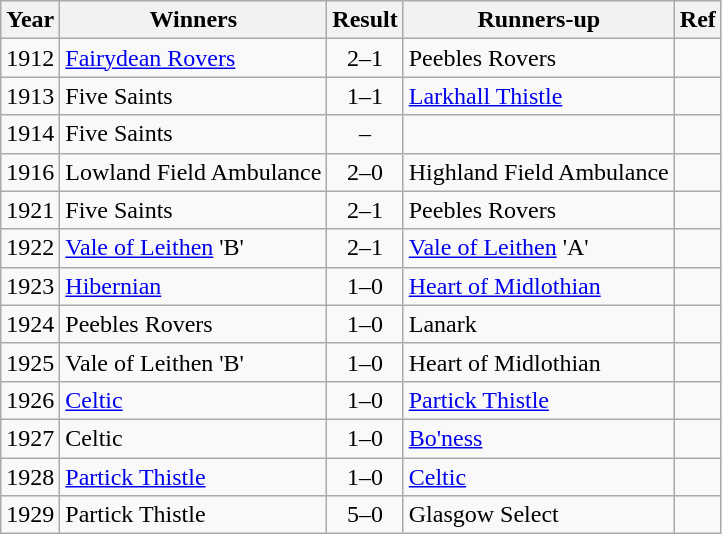<table class="wikitable">
<tr>
<th>Year</th>
<th>Winners</th>
<th>Result</th>
<th>Runners-up</th>
<th>Ref</th>
</tr>
<tr>
<td>1912</td>
<td><a href='#'>Fairydean Rovers</a></td>
<td style="text-align: center;">2–1</td>
<td>Peebles Rovers</td>
<td></td>
</tr>
<tr>
<td>1913</td>
<td>Five Saints</td>
<td style="text-align: center;">1–1</td>
<td><a href='#'>Larkhall Thistle</a></td>
<td></td>
</tr>
<tr>
<td>1914</td>
<td>Five Saints</td>
<td style="text-align: center;">–</td>
<td></td>
<td></td>
</tr>
<tr>
<td>1916</td>
<td>Lowland Field Ambulance</td>
<td style="text-align: center;">2–0</td>
<td>Highland Field Ambulance</td>
<td></td>
</tr>
<tr>
<td>1921</td>
<td>Five Saints</td>
<td style="text-align: center;">2–1</td>
<td>Peebles Rovers</td>
<td></td>
</tr>
<tr>
<td>1922</td>
<td><a href='#'>Vale of Leithen</a> 'B'</td>
<td style="text-align: center;">2–1</td>
<td><a href='#'>Vale of Leithen</a> 'A'</td>
<td></td>
</tr>
<tr>
<td>1923</td>
<td><a href='#'>Hibernian</a></td>
<td style="text-align: center;">1–0</td>
<td><a href='#'>Heart of Midlothian</a></td>
<td></td>
</tr>
<tr>
<td>1924</td>
<td>Peebles Rovers</td>
<td style="text-align: center;">1–0</td>
<td>Lanark</td>
<td></td>
</tr>
<tr>
<td>1925</td>
<td>Vale of Leithen 'B'</td>
<td style="text-align: center;">1–0</td>
<td>Heart of Midlothian</td>
<td></td>
</tr>
<tr>
<td>1926</td>
<td><a href='#'>Celtic</a></td>
<td style="text-align: center;">1–0</td>
<td><a href='#'>Partick Thistle</a></td>
<td></td>
</tr>
<tr>
<td>1927</td>
<td>Celtic</td>
<td style="text-align: center;">1–0</td>
<td><a href='#'>Bo'ness</a></td>
<td></td>
</tr>
<tr>
<td>1928</td>
<td><a href='#'>Partick Thistle</a></td>
<td style="text-align: center;">1–0</td>
<td><a href='#'>Celtic</a></td>
<td></td>
</tr>
<tr>
<td>1929</td>
<td>Partick Thistle</td>
<td style="text-align: center;">5–0</td>
<td>Glasgow Select</td>
<td></td>
</tr>
</table>
